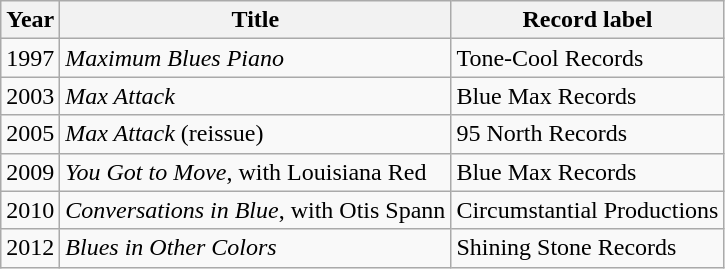<table class="wikitable sortable">
<tr>
<th>Year</th>
<th>Title</th>
<th>Record label</th>
</tr>
<tr>
<td>1997</td>
<td><em>Maximum Blues Piano</em></td>
<td style="text-align:left;">Tone-Cool Records</td>
</tr>
<tr>
<td>2003</td>
<td><em>Max Attack</em></td>
<td style="text-align:left;">Blue Max Records</td>
</tr>
<tr>
<td>2005</td>
<td><em>Max Attack</em> (reissue)</td>
<td style="text-align:left;">95 North Records</td>
</tr>
<tr>
<td>2009</td>
<td><em>You Got to Move</em>, with Louisiana Red</td>
<td style="text-align:left;">Blue Max Records</td>
</tr>
<tr>
<td>2010</td>
<td><em>Conversations in Blue</em>, with Otis Spann</td>
<td style="text-align:left;">Circumstantial Productions</td>
</tr>
<tr>
<td>2012</td>
<td><em>Blues in Other Colors</em></td>
<td style="text-align:left;">Shining Stone Records</td>
</tr>
</table>
